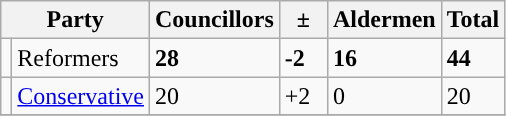<table class="wikitable">
<tr>
<th colspan="2">Party</th>
<th>Councillors</th>
<th>  ±  </th>
<th>Aldermen</th>
<th>Total</th>
</tr>
<tr>
<td style="background-color: "></td>
<td>Reformers</td>
<td><strong>28</strong></td>
<td><strong>-2</strong></td>
<td><strong>16</strong></td>
<td><strong>44</strong></td>
</tr>
<tr>
<td style="background-color: "></td>
<td><a href='#'>Conservative</a></td>
<td>20</td>
<td>+2</td>
<td>0</td>
<td>20</td>
</tr>
<tr>
</tr>
</table>
